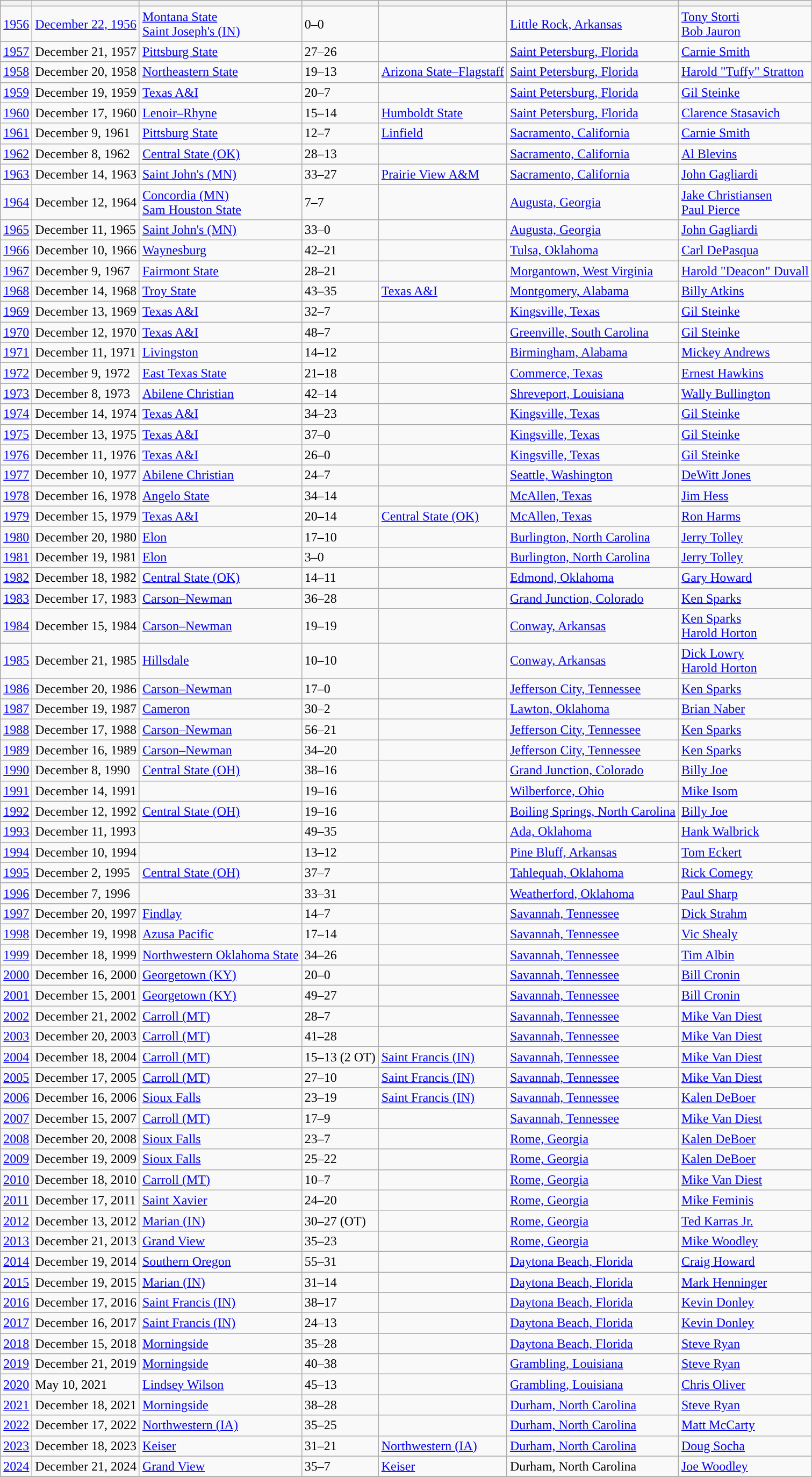<table class="wikitable sortable">
<tr>
<th></th>
<th></th>
<th></th>
<th></th>
<th></th>
<th></th>
<th></th>
</tr>
<tr>
<td><a href='#'>1956</a></td>
<td><a href='#'>December 22, 1956</a></td>
<td><a href='#'>Montana State</a><br> <a href='#'>Saint Joseph's (IN)</a></td>
<td>0–0</td>
<td></td>
<td><a href='#'>Little Rock, Arkansas</a></td>
<td><a href='#'>Tony Storti</a><br><a href='#'>Bob Jauron</a></td>
</tr>
<tr>
<td><a href='#'>1957</a></td>
<td>December 21, 1957</td>
<td><a href='#'>Pittsburg State</a></td>
<td>27–26</td>
<td></td>
<td><a href='#'>Saint Petersburg, Florida</a></td>
<td><a href='#'>Carnie Smith</a></td>
</tr>
<tr>
<td><a href='#'>1958</a></td>
<td>December 20, 1958</td>
<td><a href='#'>Northeastern State</a></td>
<td>19–13</td>
<td><a href='#'>Arizona State–Flagstaff</a></td>
<td><a href='#'>Saint Petersburg, Florida</a></td>
<td><a href='#'>Harold "Tuffy" Stratton</a></td>
</tr>
<tr>
<td><a href='#'>1959</a></td>
<td>December 19, 1959</td>
<td><a href='#'>Texas A&I</a></td>
<td>20–7</td>
<td></td>
<td><a href='#'>Saint Petersburg, Florida</a></td>
<td><a href='#'>Gil Steinke</a></td>
</tr>
<tr>
<td><a href='#'>1960</a></td>
<td>December 17, 1960</td>
<td><a href='#'>Lenoir–Rhyne</a></td>
<td>15–14</td>
<td><a href='#'>Humboldt State</a></td>
<td><a href='#'>Saint Petersburg, Florida</a></td>
<td><a href='#'>Clarence Stasavich</a></td>
</tr>
<tr>
<td><a href='#'>1961</a></td>
<td>December 9, 1961</td>
<td><a href='#'>Pittsburg State</a></td>
<td>12–7</td>
<td><a href='#'>Linfield</a></td>
<td><a href='#'>Sacramento, California</a></td>
<td><a href='#'>Carnie Smith</a></td>
</tr>
<tr>
<td><a href='#'>1962</a></td>
<td>December 8, 1962</td>
<td><a href='#'>Central State (OK)</a></td>
<td>28–13</td>
<td></td>
<td><a href='#'>Sacramento, California</a></td>
<td><a href='#'>Al Blevins</a></td>
</tr>
<tr>
<td><a href='#'>1963</a></td>
<td>December 14, 1963</td>
<td><a href='#'>Saint John's (MN)</a></td>
<td>33–27</td>
<td><a href='#'>Prairie View A&M</a></td>
<td><a href='#'>Sacramento, California</a></td>
<td><a href='#'>John Gagliardi</a></td>
</tr>
<tr>
<td><a href='#'>1964</a></td>
<td>December 12, 1964</td>
<td><a href='#'>Concordia (MN)</a><br><a href='#'>Sam Houston State</a></td>
<td>7–7</td>
<td></td>
<td><a href='#'>Augusta, Georgia</a></td>
<td><a href='#'>Jake Christiansen</a><br><a href='#'>Paul Pierce</a></td>
</tr>
<tr>
<td><a href='#'>1965</a></td>
<td>December 11, 1965</td>
<td><a href='#'>Saint John's (MN)</a></td>
<td>33–0</td>
<td></td>
<td><a href='#'>Augusta, Georgia</a></td>
<td><a href='#'>John Gagliardi</a></td>
</tr>
<tr>
<td><a href='#'>1966</a></td>
<td>December 10, 1966</td>
<td><a href='#'>Waynesburg</a></td>
<td>42–21</td>
<td></td>
<td><a href='#'>Tulsa, Oklahoma</a></td>
<td><a href='#'>Carl DePasqua</a></td>
</tr>
<tr>
<td><a href='#'>1967</a></td>
<td>December 9, 1967</td>
<td><a href='#'>Fairmont State</a></td>
<td>28–21</td>
<td></td>
<td><a href='#'>Morgantown, West Virginia</a></td>
<td><a href='#'>Harold "Deacon" Duvall</a></td>
</tr>
<tr>
<td><a href='#'>1968</a></td>
<td>December 14, 1968</td>
<td><a href='#'>Troy State</a></td>
<td>43–35</td>
<td><a href='#'>Texas A&I</a></td>
<td><a href='#'>Montgomery, Alabama</a></td>
<td><a href='#'>Billy Atkins</a></td>
</tr>
<tr>
<td><a href='#'>1969</a></td>
<td>December 13, 1969</td>
<td><a href='#'>Texas A&I</a></td>
<td>32–7</td>
<td></td>
<td><a href='#'>Kingsville, Texas</a></td>
<td><a href='#'>Gil Steinke</a></td>
</tr>
<tr>
<td><a href='#'>1970</a></td>
<td>December 12, 1970</td>
<td><a href='#'>Texas A&I</a></td>
<td>48–7</td>
<td></td>
<td><a href='#'>Greenville, South Carolina</a></td>
<td><a href='#'>Gil Steinke</a></td>
</tr>
<tr>
<td><a href='#'>1971</a></td>
<td>December 11, 1971</td>
<td><a href='#'>Livingston</a></td>
<td>14–12</td>
<td></td>
<td><a href='#'>Birmingham, Alabama</a></td>
<td><a href='#'>Mickey Andrews</a></td>
</tr>
<tr>
<td><a href='#'>1972</a></td>
<td>December 9, 1972</td>
<td><a href='#'>East Texas State</a></td>
<td>21–18</td>
<td></td>
<td><a href='#'>Commerce, Texas</a></td>
<td><a href='#'>Ernest Hawkins</a></td>
</tr>
<tr>
<td><a href='#'>1973</a></td>
<td>December 8, 1973</td>
<td><a href='#'>Abilene Christian</a></td>
<td>42–14</td>
<td></td>
<td><a href='#'>Shreveport, Louisiana</a></td>
<td><a href='#'>Wally Bullington</a></td>
</tr>
<tr>
<td><a href='#'>1974</a></td>
<td>December 14, 1974</td>
<td><a href='#'>Texas A&I</a></td>
<td>34–23</td>
<td></td>
<td><a href='#'>Kingsville, Texas</a></td>
<td><a href='#'>Gil Steinke</a></td>
</tr>
<tr>
<td><a href='#'>1975</a></td>
<td>December 13, 1975</td>
<td><a href='#'>Texas A&I</a></td>
<td>37–0</td>
<td></td>
<td><a href='#'>Kingsville, Texas</a></td>
<td><a href='#'>Gil Steinke</a></td>
</tr>
<tr>
<td><a href='#'>1976</a></td>
<td>December 11, 1976</td>
<td><a href='#'>Texas A&I</a></td>
<td>26–0</td>
<td></td>
<td><a href='#'>Kingsville, Texas</a></td>
<td><a href='#'>Gil Steinke</a></td>
</tr>
<tr>
<td><a href='#'>1977</a></td>
<td>December 10, 1977</td>
<td><a href='#'>Abilene Christian</a></td>
<td>24–7</td>
<td></td>
<td><a href='#'>Seattle, Washington</a></td>
<td><a href='#'>DeWitt Jones</a></td>
</tr>
<tr>
<td><a href='#'>1978</a></td>
<td>December 16, 1978</td>
<td><a href='#'>Angelo State</a></td>
<td>34–14</td>
<td></td>
<td><a href='#'>McAllen, Texas</a></td>
<td><a href='#'>Jim Hess</a></td>
</tr>
<tr>
<td><a href='#'>1979</a></td>
<td>December 15, 1979</td>
<td><a href='#'>Texas A&I</a></td>
<td>20–14</td>
<td><a href='#'>Central State (OK)</a></td>
<td><a href='#'>McAllen, Texas</a></td>
<td><a href='#'>Ron Harms</a></td>
</tr>
<tr>
<td><a href='#'>1980</a></td>
<td>December 20, 1980</td>
<td><a href='#'>Elon</a></td>
<td>17–10</td>
<td></td>
<td><a href='#'>Burlington, North Carolina</a></td>
<td><a href='#'>Jerry Tolley</a></td>
</tr>
<tr>
<td><a href='#'>1981</a></td>
<td>December 19, 1981</td>
<td><a href='#'>Elon</a></td>
<td>3–0</td>
<td></td>
<td><a href='#'>Burlington, North Carolina</a></td>
<td><a href='#'>Jerry Tolley</a></td>
</tr>
<tr>
<td><a href='#'>1982</a></td>
<td>December 18, 1982</td>
<td><a href='#'>Central State (OK)</a></td>
<td>14–11</td>
<td></td>
<td><a href='#'>Edmond, Oklahoma</a></td>
<td><a href='#'>Gary Howard</a></td>
</tr>
<tr>
<td><a href='#'>1983</a></td>
<td>December 17, 1983</td>
<td><a href='#'>Carson–Newman</a></td>
<td>36–28</td>
<td></td>
<td><a href='#'>Grand Junction, Colorado</a></td>
<td><a href='#'>Ken Sparks</a></td>
</tr>
<tr>
<td><a href='#'>1984</a></td>
<td>December 15, 1984</td>
<td><a href='#'>Carson–Newman</a><br></td>
<td>19–19</td>
<td></td>
<td><a href='#'>Conway, Arkansas</a></td>
<td><a href='#'>Ken Sparks</a><br><a href='#'>Harold Horton</a></td>
</tr>
<tr>
<td><a href='#'>1985</a></td>
<td>December 21, 1985</td>
<td><a href='#'>Hillsdale</a><br></td>
<td>10–10</td>
<td></td>
<td><a href='#'>Conway, Arkansas</a></td>
<td><a href='#'>Dick Lowry</a><br><a href='#'>Harold Horton</a></td>
</tr>
<tr>
<td><a href='#'>1986</a></td>
<td>December 20, 1986</td>
<td><a href='#'>Carson–Newman</a></td>
<td>17–0</td>
<td></td>
<td><a href='#'>Jefferson City, Tennessee</a></td>
<td><a href='#'>Ken Sparks</a></td>
</tr>
<tr>
<td><a href='#'>1987</a></td>
<td>December 19, 1987</td>
<td><a href='#'>Cameron</a></td>
<td>30–2</td>
<td></td>
<td><a href='#'>Lawton, Oklahoma</a></td>
<td><a href='#'>Brian Naber</a></td>
</tr>
<tr>
<td><a href='#'>1988</a></td>
<td>December 17, 1988</td>
<td><a href='#'>Carson–Newman</a></td>
<td>56–21</td>
<td></td>
<td><a href='#'>Jefferson City, Tennessee</a></td>
<td><a href='#'>Ken Sparks</a></td>
</tr>
<tr>
<td><a href='#'>1989</a></td>
<td>December 16, 1989</td>
<td><a href='#'>Carson–Newman</a></td>
<td>34–20</td>
<td></td>
<td><a href='#'>Jefferson City, Tennessee</a></td>
<td><a href='#'>Ken Sparks</a></td>
</tr>
<tr>
<td><a href='#'>1990</a></td>
<td>December 8, 1990</td>
<td><a href='#'>Central State (OH)</a></td>
<td>38–16</td>
<td></td>
<td><a href='#'>Grand Junction, Colorado</a></td>
<td><a href='#'>Billy Joe</a></td>
</tr>
<tr>
<td><a href='#'>1991</a></td>
<td>December 14, 1991</td>
<td></td>
<td>19–16</td>
<td></td>
<td><a href='#'>Wilberforce, Ohio</a></td>
<td><a href='#'>Mike Isom</a></td>
</tr>
<tr>
<td><a href='#'>1992</a></td>
<td>December 12, 1992</td>
<td><a href='#'>Central State (OH)</a></td>
<td>19–16</td>
<td></td>
<td><a href='#'>Boiling Springs, North Carolina</a></td>
<td><a href='#'>Billy Joe</a></td>
</tr>
<tr>
<td><a href='#'>1993</a></td>
<td>December 11, 1993</td>
<td></td>
<td>49–35</td>
<td></td>
<td><a href='#'>Ada, Oklahoma</a></td>
<td><a href='#'>Hank Walbrick</a></td>
</tr>
<tr>
<td><a href='#'>1994</a></td>
<td>December 10, 1994</td>
<td></td>
<td>13–12</td>
<td></td>
<td><a href='#'>Pine Bluff, Arkansas</a></td>
<td><a href='#'>Tom Eckert</a></td>
</tr>
<tr>
<td><a href='#'>1995</a></td>
<td>December 2, 1995</td>
<td><a href='#'>Central State (OH)</a></td>
<td>37–7</td>
<td></td>
<td><a href='#'>Tahlequah, Oklahoma</a></td>
<td><a href='#'>Rick Comegy</a></td>
</tr>
<tr>
<td><a href='#'>1996</a></td>
<td>December 7, 1996</td>
<td></td>
<td>33–31</td>
<td></td>
<td><a href='#'>Weatherford, Oklahoma</a></td>
<td><a href='#'>Paul Sharp</a></td>
</tr>
<tr>
<td><a href='#'>1997</a></td>
<td>December 20, 1997</td>
<td><a href='#'>Findlay</a></td>
<td>14–7</td>
<td></td>
<td><a href='#'>Savannah, Tennessee</a></td>
<td><a href='#'>Dick Strahm</a></td>
</tr>
<tr>
<td><a href='#'>1998</a></td>
<td>December 19, 1998</td>
<td><a href='#'>Azusa Pacific</a></td>
<td>17–14</td>
<td></td>
<td><a href='#'>Savannah, Tennessee</a></td>
<td><a href='#'>Vic Shealy</a></td>
</tr>
<tr>
<td><a href='#'>1999</a></td>
<td>December 18, 1999</td>
<td><a href='#'>Northwestern Oklahoma State</a></td>
<td>34–26</td>
<td></td>
<td><a href='#'>Savannah, Tennessee</a></td>
<td><a href='#'>Tim Albin</a></td>
</tr>
<tr>
<td><a href='#'>2000</a></td>
<td>December 16, 2000</td>
<td><a href='#'>Georgetown (KY)</a></td>
<td>20–0</td>
<td></td>
<td><a href='#'>Savannah, Tennessee</a></td>
<td><a href='#'>Bill Cronin</a></td>
</tr>
<tr>
<td><a href='#'>2001</a></td>
<td>December 15, 2001</td>
<td><a href='#'>Georgetown (KY)</a></td>
<td>49–27</td>
<td></td>
<td><a href='#'>Savannah, Tennessee</a></td>
<td><a href='#'>Bill Cronin</a></td>
</tr>
<tr>
<td><a href='#'>2002</a></td>
<td>December 21, 2002</td>
<td><a href='#'>Carroll (MT)</a></td>
<td>28–7</td>
<td></td>
<td><a href='#'>Savannah, Tennessee</a></td>
<td><a href='#'>Mike Van Diest</a></td>
</tr>
<tr>
<td><a href='#'>2003</a></td>
<td>December 20, 2003</td>
<td><a href='#'>Carroll (MT)</a></td>
<td>41–28</td>
<td></td>
<td><a href='#'>Savannah, Tennessee</a></td>
<td><a href='#'>Mike Van Diest</a></td>
</tr>
<tr>
<td><a href='#'>2004</a></td>
<td>December 18, 2004</td>
<td><a href='#'>Carroll (MT)</a></td>
<td>15–13 (2 OT)</td>
<td><a href='#'>Saint Francis (IN)</a></td>
<td><a href='#'>Savannah, Tennessee</a></td>
<td><a href='#'>Mike Van Diest</a></td>
</tr>
<tr>
<td><a href='#'>2005</a></td>
<td>December 17, 2005</td>
<td><a href='#'>Carroll (MT)</a></td>
<td>27–10</td>
<td><a href='#'>Saint Francis (IN)</a></td>
<td><a href='#'>Savannah, Tennessee</a></td>
<td><a href='#'>Mike Van Diest</a></td>
</tr>
<tr>
<td><a href='#'>2006</a></td>
<td>December 16, 2006</td>
<td><a href='#'>Sioux Falls</a></td>
<td>23–19</td>
<td><a href='#'>Saint Francis (IN)</a></td>
<td><a href='#'>Savannah, Tennessee</a></td>
<td><a href='#'>Kalen DeBoer</a></td>
</tr>
<tr>
<td><a href='#'>2007</a></td>
<td>December 15, 2007</td>
<td><a href='#'>Carroll (MT)</a></td>
<td>17–9</td>
<td></td>
<td><a href='#'>Savannah, Tennessee</a></td>
<td><a href='#'>Mike Van Diest</a></td>
</tr>
<tr>
<td><a href='#'>2008</a></td>
<td>December 20, 2008</td>
<td><a href='#'>Sioux Falls</a></td>
<td>23–7</td>
<td></td>
<td><a href='#'>Rome, Georgia</a></td>
<td><a href='#'>Kalen DeBoer</a></td>
</tr>
<tr>
<td><a href='#'>2009</a></td>
<td>December 19, 2009</td>
<td><a href='#'>Sioux Falls</a></td>
<td>25–22</td>
<td></td>
<td><a href='#'>Rome, Georgia</a></td>
<td><a href='#'>Kalen DeBoer</a></td>
</tr>
<tr>
<td><a href='#'>2010</a></td>
<td>December 18, 2010</td>
<td><a href='#'>Carroll (MT)</a></td>
<td>10–7</td>
<td></td>
<td><a href='#'>Rome, Georgia</a></td>
<td><a href='#'>Mike Van Diest</a></td>
</tr>
<tr>
<td><a href='#'>2011</a></td>
<td>December 17, 2011</td>
<td><a href='#'>Saint Xavier</a></td>
<td>24–20</td>
<td></td>
<td><a href='#'>Rome, Georgia</a></td>
<td><a href='#'>Mike Feminis</a></td>
</tr>
<tr>
<td><a href='#'>2012</a></td>
<td>December 13, 2012</td>
<td><a href='#'>Marian (IN)</a></td>
<td>30–27 (OT)</td>
<td></td>
<td><a href='#'>Rome, Georgia</a></td>
<td><a href='#'>Ted Karras Jr.</a></td>
</tr>
<tr>
<td><a href='#'>2013</a></td>
<td>December 21, 2013</td>
<td><a href='#'>Grand View</a></td>
<td>35–23</td>
<td></td>
<td><a href='#'>Rome, Georgia</a></td>
<td><a href='#'>Mike Woodley</a></td>
</tr>
<tr>
<td><a href='#'>2014</a></td>
<td>December 19, 2014</td>
<td><a href='#'>Southern Oregon</a></td>
<td>55–31</td>
<td></td>
<td><a href='#'>Daytona Beach, Florida</a></td>
<td><a href='#'>Craig Howard</a></td>
</tr>
<tr>
<td><a href='#'>2015</a></td>
<td>December 19, 2015</td>
<td><a href='#'>Marian (IN)</a></td>
<td>31–14</td>
<td></td>
<td><a href='#'>Daytona Beach, Florida</a></td>
<td><a href='#'>Mark Henninger</a></td>
</tr>
<tr>
<td><a href='#'>2016</a></td>
<td>December 17, 2016</td>
<td><a href='#'>Saint Francis (IN)</a></td>
<td>38–17</td>
<td></td>
<td><a href='#'>Daytona Beach, Florida</a></td>
<td><a href='#'>Kevin Donley</a></td>
</tr>
<tr>
<td><a href='#'>2017</a></td>
<td>December 16, 2017</td>
<td><a href='#'>Saint Francis (IN)</a></td>
<td>24–13</td>
<td></td>
<td><a href='#'>Daytona Beach, Florida</a></td>
<td><a href='#'>Kevin Donley</a></td>
</tr>
<tr>
<td><a href='#'>2018</a></td>
<td>December 15, 2018</td>
<td><a href='#'>Morningside</a></td>
<td>35–28</td>
<td></td>
<td><a href='#'>Daytona Beach, Florida</a></td>
<td><a href='#'>Steve Ryan</a></td>
</tr>
<tr>
<td><a href='#'>2019</a></td>
<td>December 21, 2019</td>
<td><a href='#'>Morningside</a></td>
<td>40–38</td>
<td></td>
<td><a href='#'>Grambling, Louisiana</a></td>
<td><a href='#'>Steve Ryan</a></td>
</tr>
<tr>
<td><a href='#'>2020</a></td>
<td>May 10, 2021</td>
<td><a href='#'>Lindsey Wilson</a></td>
<td>45–13</td>
<td></td>
<td><a href='#'>Grambling, Louisiana</a></td>
<td><a href='#'>Chris Oliver</a></td>
</tr>
<tr>
<td><a href='#'>2021</a></td>
<td>December 18, 2021</td>
<td><a href='#'>Morningside</a></td>
<td>38–28</td>
<td></td>
<td><a href='#'>Durham, North Carolina</a></td>
<td><a href='#'>Steve Ryan</a></td>
</tr>
<tr>
<td><a href='#'>2022</a></td>
<td>December 17, 2022</td>
<td><a href='#'>Northwestern (IA)</a></td>
<td>35–25</td>
<td></td>
<td><a href='#'>Durham, North Carolina</a></td>
<td><a href='#'>Matt McCarty</a></td>
</tr>
<tr>
<td><a href='#'>2023</a></td>
<td>December 18, 2023</td>
<td><a href='#'>Keiser</a></td>
<td>31–21</td>
<td><a href='#'>Northwestern (IA)</a></td>
<td><a href='#'>Durham, North Carolina</a></td>
<td><a href='#'>Doug Socha</a></td>
</tr>
<tr>
<td><a href='#'>2024</a></td>
<td>December 21, 2024</td>
<td><a href='#'>Grand View</a></td>
<td>35–7</td>
<td><a href='#'>Keiser</a></td>
<td>Durham, North Carolina</td>
<td><a href='#'>Joe Woodley</a></td>
</tr>
<tr>
</tr>
</table>
